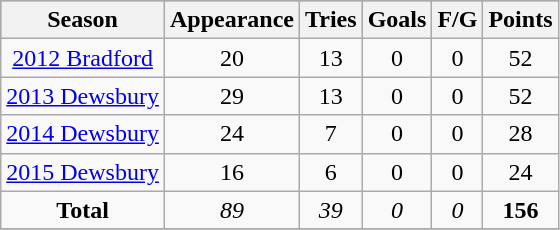<table class="wikitable" style="text-align:center;">
<tr bgcolor=#bdb76b>
<th>Season</th>
<th>Appearance</th>
<th>Tries</th>
<th>Goals</th>
<th>F/G</th>
<th>Points</th>
</tr>
<tr>
<td><a href='#'>2012 Bradford</a></td>
<td>20</td>
<td>13</td>
<td>0</td>
<td>0</td>
<td>52</td>
</tr>
<tr>
<td><a href='#'>2013 Dewsbury</a></td>
<td>29</td>
<td>13</td>
<td>0</td>
<td>0</td>
<td>52</td>
</tr>
<tr>
<td><a href='#'>2014 Dewsbury</a></td>
<td>24</td>
<td>7</td>
<td>0</td>
<td>0</td>
<td>28</td>
</tr>
<tr>
<td><a href='#'>2015 Dewsbury</a></td>
<td>16</td>
<td>6</td>
<td>0</td>
<td>0</td>
<td>24</td>
</tr>
<tr>
<td><strong>Total</strong></td>
<td><em>89</em></td>
<td><em>39</em></td>
<td><em>0</em></td>
<td><em>0</em></td>
<td><strong>156</strong></td>
</tr>
<tr>
</tr>
</table>
